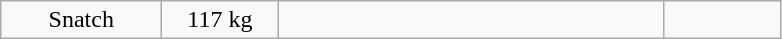<table class = "wikitable" style="text-align:center;">
<tr>
<td width=100>Snatch</td>
<td width=70>117 kg</td>
<td width=250 align=left></td>
<td width=70></td>
</tr>
</table>
